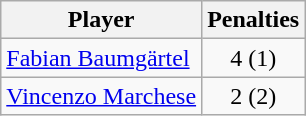<table class="wikitable">
<tr>
<th>Player</th>
<th>Penalties</th>
</tr>
<tr>
<td> <a href='#'>Fabian Baumgärtel</a></td>
<td align=center>4 (1)</td>
</tr>
<tr>
<td> <a href='#'>Vincenzo Marchese</a></td>
<td align=center>2 (2)</td>
</tr>
</table>
